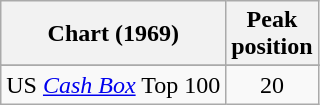<table class="wikitable plainrowheaders sortable" style="text-align:left;">
<tr>
<th scope="col">Chart (1969)</th>
<th scope="col">Peak<br>position</th>
</tr>
<tr>
</tr>
<tr>
</tr>
<tr>
</tr>
<tr>
</tr>
<tr>
<td>US <em><a href='#'>Cash Box</a></em> Top 100</td>
<td style="text-align:center;">20</td>
</tr>
</table>
